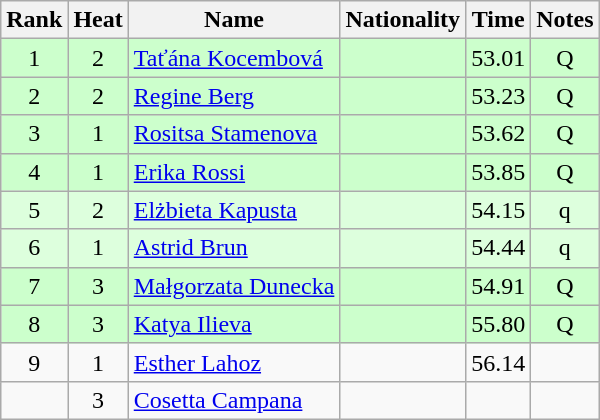<table class="wikitable sortable" style="text-align:center">
<tr>
<th>Rank</th>
<th>Heat</th>
<th>Name</th>
<th>Nationality</th>
<th>Time</th>
<th>Notes</th>
</tr>
<tr bgcolor=ccffcc>
<td>1</td>
<td>2</td>
<td align="left"><a href='#'>Taťána Kocembová</a></td>
<td align=left></td>
<td>53.01</td>
<td>Q</td>
</tr>
<tr bgcolor=ccffcc>
<td>2</td>
<td>2</td>
<td align="left"><a href='#'>Regine Berg</a></td>
<td align=left></td>
<td>53.23</td>
<td>Q</td>
</tr>
<tr bgcolor=ccffcc>
<td>3</td>
<td>1</td>
<td align="left"><a href='#'>Rositsa Stamenova</a></td>
<td align=left></td>
<td>53.62</td>
<td>Q</td>
</tr>
<tr bgcolor=ccffcc>
<td>4</td>
<td>1</td>
<td align="left"><a href='#'>Erika Rossi</a></td>
<td align=left></td>
<td>53.85</td>
<td>Q</td>
</tr>
<tr bgcolor=ddffdd>
<td>5</td>
<td>2</td>
<td align="left"><a href='#'>Elżbieta Kapusta</a></td>
<td align=left></td>
<td>54.15</td>
<td>q</td>
</tr>
<tr bgcolor=ddffdd>
<td>6</td>
<td>1</td>
<td align="left"><a href='#'>Astrid Brun</a></td>
<td align=left></td>
<td>54.44</td>
<td>q</td>
</tr>
<tr bgcolor=ccffcc>
<td>7</td>
<td>3</td>
<td align="left"><a href='#'>Małgorzata Dunecka</a></td>
<td align=left></td>
<td>54.91</td>
<td>Q</td>
</tr>
<tr bgcolor=ccffcc>
<td>8</td>
<td>3</td>
<td align="left"><a href='#'>Katya Ilieva</a></td>
<td align=left></td>
<td>55.80</td>
<td>Q</td>
</tr>
<tr>
<td>9</td>
<td>1</td>
<td align="left"><a href='#'>Esther Lahoz</a></td>
<td align=left></td>
<td>56.14</td>
<td></td>
</tr>
<tr>
<td></td>
<td>3</td>
<td align="left"><a href='#'>Cosetta Campana</a></td>
<td align=left></td>
<td></td>
<td></td>
</tr>
</table>
